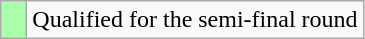<table class="wikitable">
<tr>
<td width=10px bgcolor="#aaffaa"></td>
<td>Qualified for the semi-final round</td>
</tr>
</table>
